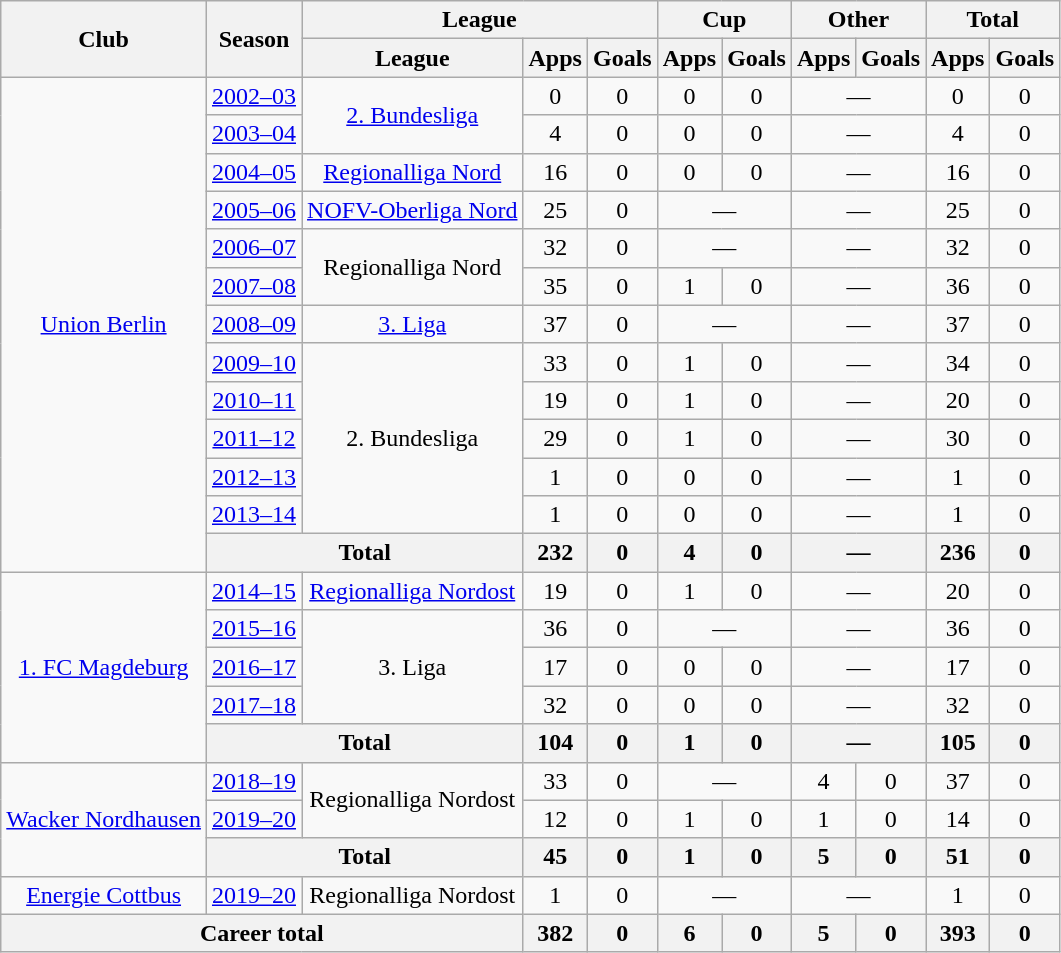<table class="wikitable" style="text-align:center">
<tr>
<th rowspan="2">Club</th>
<th rowspan="2">Season</th>
<th colspan="3">League</th>
<th colspan="2">Cup</th>
<th colspan="2">Other</th>
<th colspan="2">Total</th>
</tr>
<tr>
<th>League</th>
<th>Apps</th>
<th>Goals</th>
<th>Apps</th>
<th>Goals</th>
<th>Apps</th>
<th>Goals</th>
<th>Apps</th>
<th>Goals</th>
</tr>
<tr>
<td rowspan="13"><a href='#'>Union Berlin</a></td>
<td><a href='#'>2002–03</a></td>
<td rowspan="2"><a href='#'>2. Bundesliga</a></td>
<td>0</td>
<td>0</td>
<td>0</td>
<td>0</td>
<td colspan="2">—</td>
<td>0</td>
<td>0</td>
</tr>
<tr>
<td><a href='#'>2003–04</a></td>
<td>4</td>
<td>0</td>
<td>0</td>
<td>0</td>
<td colspan="2">—</td>
<td>4</td>
<td>0</td>
</tr>
<tr>
<td><a href='#'>2004–05</a></td>
<td><a href='#'>Regionalliga Nord</a></td>
<td>16</td>
<td>0</td>
<td>0</td>
<td>0</td>
<td colspan="2">—</td>
<td>16</td>
<td>0</td>
</tr>
<tr>
<td><a href='#'>2005–06</a></td>
<td><a href='#'>NOFV-Oberliga Nord</a></td>
<td>25</td>
<td>0</td>
<td colspan="2">—</td>
<td colspan="2">—</td>
<td>25</td>
<td>0</td>
</tr>
<tr>
<td><a href='#'>2006–07</a></td>
<td rowspan="2">Regionalliga Nord</td>
<td>32</td>
<td>0</td>
<td colspan="2">—</td>
<td colspan="2">—</td>
<td>32</td>
<td>0</td>
</tr>
<tr>
<td><a href='#'>2007–08</a></td>
<td>35</td>
<td>0</td>
<td>1</td>
<td>0</td>
<td colspan="2">—</td>
<td>36</td>
<td>0</td>
</tr>
<tr>
<td><a href='#'>2008–09</a></td>
<td><a href='#'>3. Liga</a></td>
<td>37</td>
<td>0</td>
<td colspan="2">—</td>
<td colspan="2">—</td>
<td>37</td>
<td>0</td>
</tr>
<tr>
<td><a href='#'>2009–10</a></td>
<td rowspan="5">2. Bundesliga</td>
<td>33</td>
<td>0</td>
<td>1</td>
<td>0</td>
<td colspan="2">—</td>
<td>34</td>
<td>0</td>
</tr>
<tr>
<td><a href='#'>2010–11</a></td>
<td>19</td>
<td>0</td>
<td>1</td>
<td>0</td>
<td colspan="2">—</td>
<td>20</td>
<td>0</td>
</tr>
<tr>
<td><a href='#'>2011–12</a></td>
<td>29</td>
<td>0</td>
<td>1</td>
<td>0</td>
<td colspan="2">—</td>
<td>30</td>
<td>0</td>
</tr>
<tr>
<td><a href='#'>2012–13</a></td>
<td>1</td>
<td>0</td>
<td>0</td>
<td>0</td>
<td colspan="2">—</td>
<td>1</td>
<td>0</td>
</tr>
<tr>
<td><a href='#'>2013–14</a></td>
<td>1</td>
<td>0</td>
<td>0</td>
<td>0</td>
<td colspan="2">—</td>
<td>1</td>
<td>0</td>
</tr>
<tr>
<th colspan="2">Total</th>
<th>232</th>
<th>0</th>
<th>4</th>
<th>0</th>
<th colspan="2">—</th>
<th>236</th>
<th>0</th>
</tr>
<tr>
<td rowspan="5"><a href='#'>1. FC Magdeburg</a></td>
<td><a href='#'>2014–15</a></td>
<td><a href='#'>Regionalliga Nordost</a></td>
<td>19</td>
<td>0</td>
<td>1</td>
<td>0</td>
<td colspan="2">—</td>
<td>20</td>
<td>0</td>
</tr>
<tr>
<td><a href='#'>2015–16</a></td>
<td rowspan="3">3. Liga</td>
<td>36</td>
<td>0</td>
<td colspan="2">—</td>
<td colspan="2">—</td>
<td>36</td>
<td>0</td>
</tr>
<tr>
<td><a href='#'>2016–17</a></td>
<td>17</td>
<td>0</td>
<td>0</td>
<td>0</td>
<td colspan="2">—</td>
<td>17</td>
<td>0</td>
</tr>
<tr>
<td><a href='#'>2017–18</a></td>
<td>32</td>
<td>0</td>
<td>0</td>
<td>0</td>
<td colspan="2">—</td>
<td>32</td>
<td>0</td>
</tr>
<tr>
<th colspan="2">Total</th>
<th>104</th>
<th>0</th>
<th>1</th>
<th>0</th>
<th colspan="2">—</th>
<th>105</th>
<th>0</th>
</tr>
<tr>
<td rowspan="3"><a href='#'>Wacker Nordhausen</a></td>
<td><a href='#'>2018–19</a></td>
<td rowspan="2">Regionalliga Nordost</td>
<td>33</td>
<td>0</td>
<td colspan="2">—</td>
<td>4</td>
<td>0</td>
<td>37</td>
<td>0</td>
</tr>
<tr>
<td><a href='#'>2019–20</a></td>
<td>12</td>
<td>0</td>
<td>1</td>
<td>0</td>
<td>1</td>
<td>0</td>
<td>14</td>
<td>0</td>
</tr>
<tr>
<th colspan="2">Total</th>
<th>45</th>
<th>0</th>
<th>1</th>
<th>0</th>
<th>5</th>
<th>0</th>
<th>51</th>
<th>0</th>
</tr>
<tr>
<td><a href='#'>Energie Cottbus</a></td>
<td><a href='#'>2019–20</a></td>
<td>Regionalliga Nordost</td>
<td>1</td>
<td>0</td>
<td colspan="2">—</td>
<td colspan="2">—</td>
<td>1</td>
<td>0</td>
</tr>
<tr>
<th colspan="3">Career total</th>
<th>382</th>
<th>0</th>
<th>6</th>
<th>0</th>
<th>5</th>
<th>0</th>
<th>393</th>
<th>0</th>
</tr>
</table>
